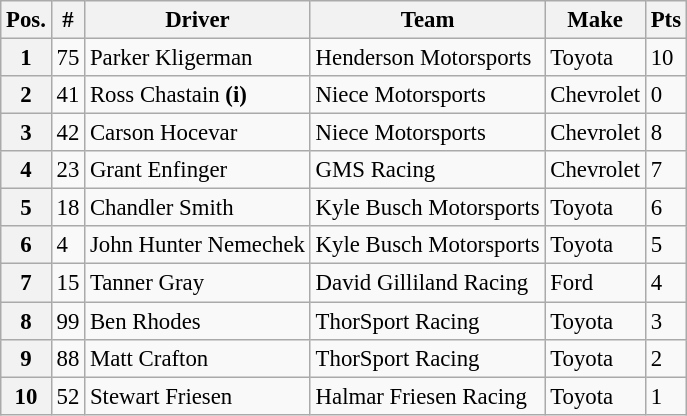<table class="wikitable" style="font-size:95%">
<tr>
<th>Pos.</th>
<th>#</th>
<th>Driver</th>
<th>Team</th>
<th>Make</th>
<th>Pts</th>
</tr>
<tr>
<th>1</th>
<td>75</td>
<td>Parker Kligerman</td>
<td>Henderson Motorsports</td>
<td>Toyota</td>
<td>10</td>
</tr>
<tr>
<th>2</th>
<td>41</td>
<td>Ross Chastain <strong>(i)</strong></td>
<td>Niece Motorsports</td>
<td>Chevrolet</td>
<td>0</td>
</tr>
<tr>
<th>3</th>
<td>42</td>
<td>Carson Hocevar</td>
<td>Niece Motorsports</td>
<td>Chevrolet</td>
<td>8</td>
</tr>
<tr>
<th>4</th>
<td>23</td>
<td>Grant Enfinger</td>
<td>GMS Racing</td>
<td>Chevrolet</td>
<td>7</td>
</tr>
<tr>
<th>5</th>
<td>18</td>
<td>Chandler Smith</td>
<td>Kyle Busch Motorsports</td>
<td>Toyota</td>
<td>6</td>
</tr>
<tr>
<th>6</th>
<td>4</td>
<td>John Hunter Nemechek</td>
<td>Kyle Busch Motorsports</td>
<td>Toyota</td>
<td>5</td>
</tr>
<tr>
<th>7</th>
<td>15</td>
<td>Tanner Gray</td>
<td>David Gilliland Racing</td>
<td>Ford</td>
<td>4</td>
</tr>
<tr>
<th>8</th>
<td>99</td>
<td>Ben Rhodes</td>
<td>ThorSport Racing</td>
<td>Toyota</td>
<td>3</td>
</tr>
<tr>
<th>9</th>
<td>88</td>
<td>Matt Crafton</td>
<td>ThorSport Racing</td>
<td>Toyota</td>
<td>2</td>
</tr>
<tr>
<th>10</th>
<td>52</td>
<td>Stewart Friesen</td>
<td>Halmar Friesen Racing</td>
<td>Toyota</td>
<td>1</td>
</tr>
</table>
